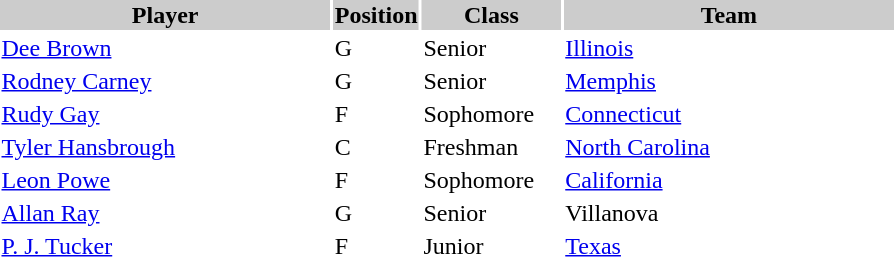<table style="width:600px" "border:'1' 'solid' 'gray' ">
<tr>
<th style="background:#CCCCCC;width:40%">Player</th>
<th style="background:#CCCCCC;width:4%">Position</th>
<th style="background:#CCCCCC;width:16%">Class</th>
<th style="background:#CCCCCC;width:40%">Team</th>
</tr>
<tr>
<td><a href='#'>Dee Brown</a></td>
<td>G</td>
<td>Senior</td>
<td><a href='#'>Illinois</a></td>
</tr>
<tr>
<td><a href='#'>Rodney Carney</a></td>
<td>G</td>
<td>Senior</td>
<td><a href='#'>Memphis</a></td>
</tr>
<tr>
<td><a href='#'>Rudy Gay</a></td>
<td>F</td>
<td>Sophomore</td>
<td><a href='#'>Connecticut</a></td>
</tr>
<tr>
<td><a href='#'>Tyler Hansbrough</a></td>
<td>C</td>
<td>Freshman</td>
<td><a href='#'>North Carolina</a></td>
</tr>
<tr>
<td><a href='#'>Leon Powe</a></td>
<td>F</td>
<td>Sophomore</td>
<td><a href='#'>California</a></td>
</tr>
<tr>
<td><a href='#'>Allan Ray</a></td>
<td>G</td>
<td>Senior</td>
<td>Villanova</td>
</tr>
<tr>
<td><a href='#'>P. J. Tucker</a></td>
<td>F</td>
<td>Junior</td>
<td><a href='#'>Texas</a></td>
</tr>
</table>
